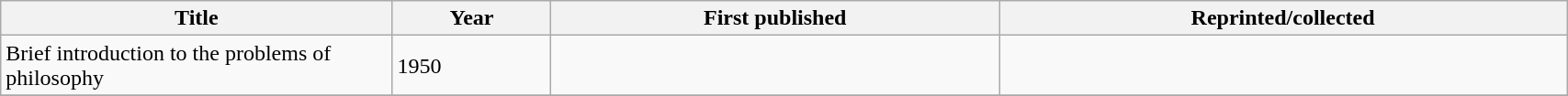<table class='wikitable sortable' width='90%'>
<tr>
<th width=25%>Title</th>
<th>Year</th>
<th>First published</th>
<th>Reprinted/collected</th>
</tr>
<tr>
<td>Brief introduction to the problems of philosophy</td>
<td>1950</td>
<td></td>
<td></td>
</tr>
<tr>
</tr>
</table>
